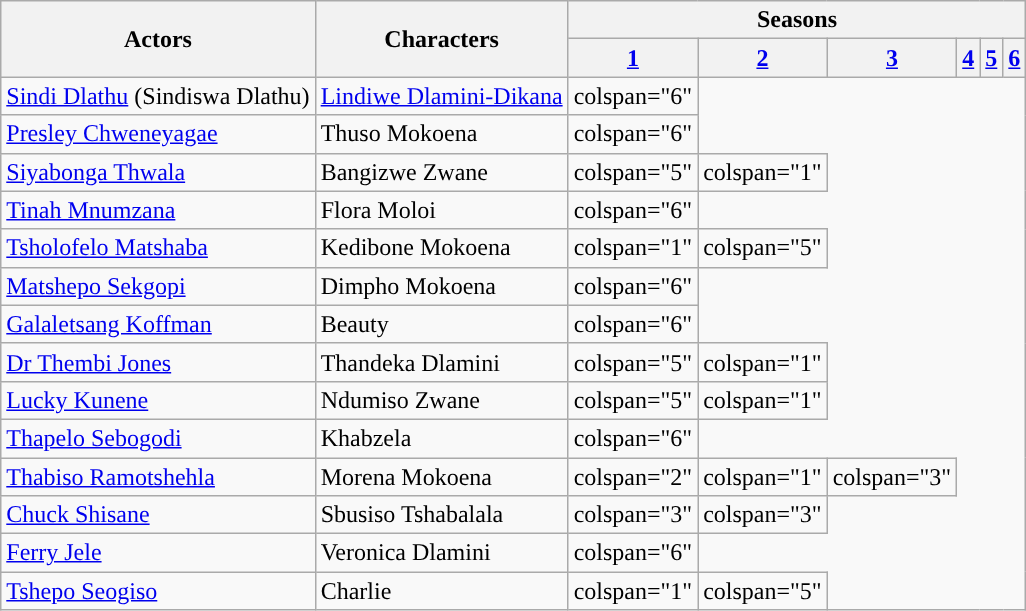<table class="wikitable">
<tr>
<th rowspan="2">Actors</th>
<th rowspan="2">Characters</th>
<th colspan="6">Seasons</th>
</tr>
<tr>
<th><a href='#'>1</a></th>
<th><a href='#'>2</a></th>
<th><a href='#'>3</a></th>
<th><a href='#'>4</a></th>
<th><a href='#'>5</a></th>
<th><a href='#'>6</a></th>
</tr>
<tr>
<td><a href='#'>Sindi Dlathu</a> (Sindiswa Dlathu)</td>
<td><a href='#'>Lindiwe Dlamini-Dikana</a></td>
<td>colspan="6" </td>
</tr>
<tr>
<td><a href='#'>Presley Chweneyagae</a></td>
<td>Thuso Mokoena</td>
<td>colspan="6" </td>
</tr>
<tr>
<td><a href='#'>Siyabonga Thwala</a></td>
<td>Bangizwe Zwane</td>
<td>colspan="5" </td>
<td>colspan="1" </td>
</tr>
<tr>
<td><a href='#'>Tinah Mnumzana</a></td>
<td>Flora Moloi</td>
<td>colspan="6" </td>
</tr>
<tr>
<td><a href='#'>Tsholofelo Matshaba</a></td>
<td>Kedibone Mokoena</td>
<td>colspan="1" </td>
<td>colspan="5" </td>
</tr>
<tr>
<td><a href='#'>Matshepo Sekgopi</a></td>
<td>Dimpho Mokoena</td>
<td>colspan="6" </td>
</tr>
<tr>
<td><a href='#'>Galaletsang Koffman</a></td>
<td>Beauty</td>
<td>colspan="6" </td>
</tr>
<tr>
<td><a href='#'>Dr Thembi Jones</a></td>
<td>Thandeka Dlamini</td>
<td>colspan="5"</td>
<td>colspan="1"</td>
</tr>
<tr>
<td><a href='#'>Lucky Kunene</a></td>
<td>Ndumiso Zwane</td>
<td>colspan="5"</td>
<td>colspan="1"</td>
</tr>
<tr>
<td><a href='#'>Thapelo Sebogodi</a></td>
<td>Khabzela</td>
<td>colspan="6" </td>
</tr>
<tr>
<td><a href='#'>Thabiso Ramotshehla</a></td>
<td>Morena Mokoena</td>
<td>colspan="2" </td>
<td>colspan="1" </td>
<td>colspan="3" </td>
</tr>
<tr>
<td><a href='#'>Chuck Shisane</a></td>
<td>Sbusiso Tshabalala</td>
<td>colspan="3" </td>
<td>colspan="3" </td>
</tr>
<tr>
<td><a href='#'>Ferry Jele</a></td>
<td>Veronica Dlamini</td>
<td>colspan="6" </td>
</tr>
<tr>
<td><a href='#'>Tshepo Seogiso</a></td>
<td>Charlie</td>
<td>colspan="1" </td>
<td>colspan="5" </td>
</tr>
</table>
